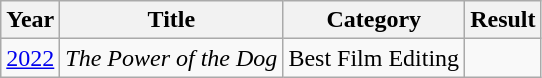<table class="wikitable">
<tr>
<th>Year</th>
<th>Title</th>
<th>Category</th>
<th>Result</th>
</tr>
<tr>
<td><a href='#'>2022</a></td>
<td><em>The Power of the Dog</em></td>
<td>Best Film Editing</td>
<td></td>
</tr>
</table>
